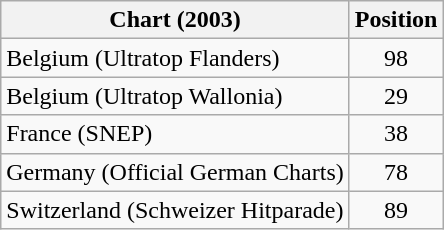<table class="wikitable sortable">
<tr>
<th>Chart (2003)</th>
<th>Position</th>
</tr>
<tr>
<td>Belgium (Ultratop Flanders)</td>
<td align="center">98</td>
</tr>
<tr>
<td>Belgium (Ultratop Wallonia)</td>
<td align="center">29</td>
</tr>
<tr>
<td>France (SNEP)</td>
<td align="center">38</td>
</tr>
<tr>
<td>Germany (Official German Charts)</td>
<td align="center">78</td>
</tr>
<tr>
<td>Switzerland (Schweizer Hitparade)</td>
<td align="center">89</td>
</tr>
</table>
